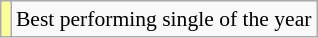<table class="wikitable plainrowheaders" style="font-size:90%;">
<tr>
<td bgcolor=#FFFF99 align=center></td>
<td>Best performing single of the year</td>
</tr>
</table>
